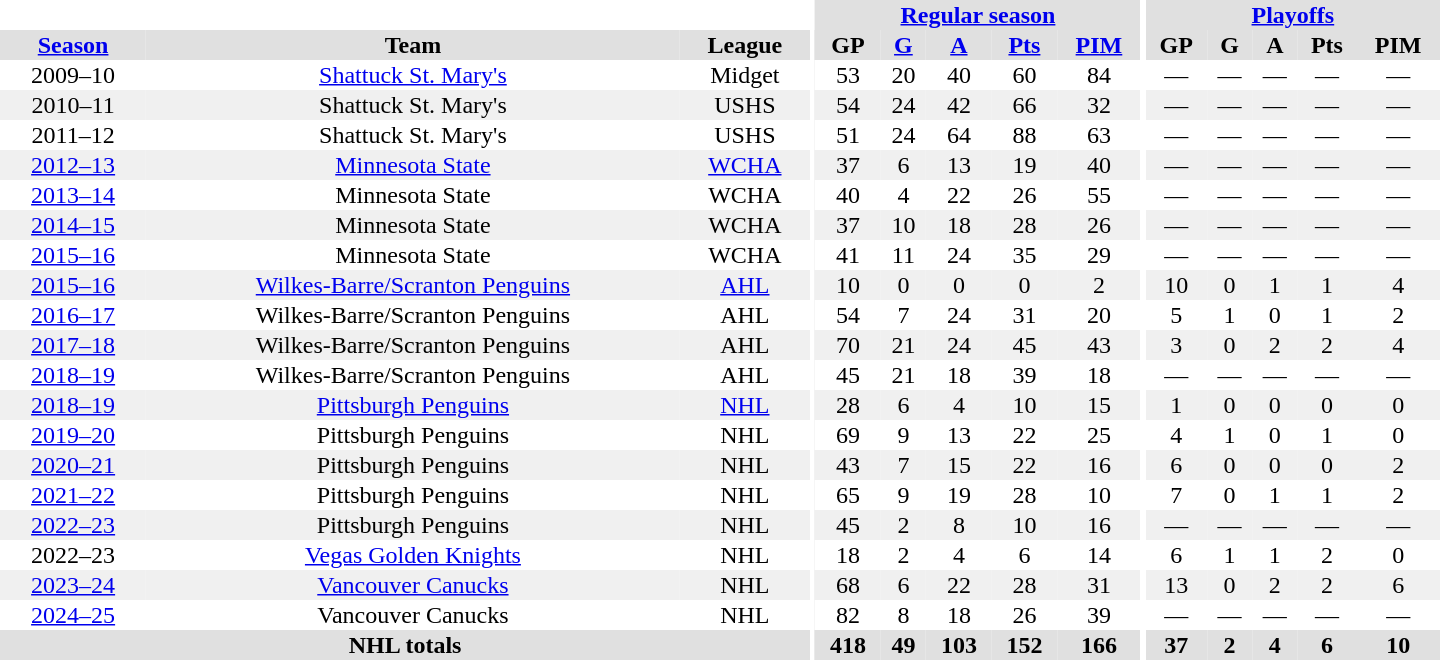<table border="0" cellpadding="1" cellspacing="0" style="text-align:center; width:60em;">
<tr bgcolor="#e0e0e0">
<th colspan="3" bgcolor="#ffffff"></th>
<th rowspan="99" bgcolor="#ffffff"></th>
<th colspan="5"><a href='#'>Regular season</a></th>
<th rowspan="99" bgcolor="#ffffff"></th>
<th colspan="5"><a href='#'>Playoffs</a></th>
</tr>
<tr bgcolor="#e0e0e0">
<th><a href='#'>Season</a></th>
<th>Team</th>
<th>League</th>
<th>GP</th>
<th><a href='#'>G</a></th>
<th><a href='#'>A</a></th>
<th><a href='#'>Pts</a></th>
<th><a href='#'>PIM</a></th>
<th>GP</th>
<th>G</th>
<th>A</th>
<th>Pts</th>
<th>PIM</th>
</tr>
<tr>
<td>2009–10</td>
<td><a href='#'>Shattuck St. Mary's</a></td>
<td>Midget</td>
<td>53</td>
<td>20</td>
<td>40</td>
<td>60</td>
<td>84</td>
<td>—</td>
<td>—</td>
<td>—</td>
<td>—</td>
<td>—</td>
</tr>
<tr bgcolor="#f0f0f0">
<td>2010–11</td>
<td>Shattuck St. Mary's</td>
<td>USHS</td>
<td>54</td>
<td>24</td>
<td>42</td>
<td>66</td>
<td>32</td>
<td>—</td>
<td>—</td>
<td>—</td>
<td>—</td>
<td>—</td>
</tr>
<tr>
<td>2011–12</td>
<td>Shattuck St. Mary's</td>
<td>USHS</td>
<td>51</td>
<td>24</td>
<td>64</td>
<td>88</td>
<td>63</td>
<td>—</td>
<td>—</td>
<td>—</td>
<td>—</td>
<td>—</td>
</tr>
<tr bgcolor="#f0f0f0">
<td><a href='#'>2012–13</a></td>
<td><a href='#'>Minnesota State</a></td>
<td><a href='#'>WCHA</a></td>
<td>37</td>
<td>6</td>
<td>13</td>
<td>19</td>
<td>40</td>
<td>—</td>
<td>—</td>
<td>—</td>
<td>—</td>
<td>—</td>
</tr>
<tr>
<td><a href='#'>2013–14</a></td>
<td>Minnesota State</td>
<td>WCHA</td>
<td>40</td>
<td>4</td>
<td>22</td>
<td>26</td>
<td>55</td>
<td>—</td>
<td>—</td>
<td>—</td>
<td>—</td>
<td>—</td>
</tr>
<tr bgcolor="#f0f0f0">
<td><a href='#'>2014–15</a></td>
<td>Minnesota State</td>
<td>WCHA</td>
<td>37</td>
<td>10</td>
<td>18</td>
<td>28</td>
<td>26</td>
<td>—</td>
<td>—</td>
<td>—</td>
<td>—</td>
<td>—</td>
</tr>
<tr>
<td><a href='#'>2015–16</a></td>
<td>Minnesota State</td>
<td>WCHA</td>
<td>41</td>
<td>11</td>
<td>24</td>
<td>35</td>
<td>29</td>
<td>—</td>
<td>—</td>
<td>—</td>
<td>—</td>
<td>—</td>
</tr>
<tr bgcolor="#f0f0f0">
<td><a href='#'>2015–16</a></td>
<td><a href='#'>Wilkes-Barre/Scranton Penguins</a></td>
<td><a href='#'>AHL</a></td>
<td>10</td>
<td>0</td>
<td>0</td>
<td>0</td>
<td>2</td>
<td>10</td>
<td>0</td>
<td>1</td>
<td>1</td>
<td>4</td>
</tr>
<tr>
<td><a href='#'>2016–17</a></td>
<td>Wilkes-Barre/Scranton Penguins</td>
<td>AHL</td>
<td>54</td>
<td>7</td>
<td>24</td>
<td>31</td>
<td>20</td>
<td>5</td>
<td>1</td>
<td>0</td>
<td>1</td>
<td>2</td>
</tr>
<tr bgcolor="#f0f0f0">
<td><a href='#'>2017–18</a></td>
<td>Wilkes-Barre/Scranton Penguins</td>
<td>AHL</td>
<td>70</td>
<td>21</td>
<td>24</td>
<td>45</td>
<td>43</td>
<td>3</td>
<td>0</td>
<td>2</td>
<td>2</td>
<td>4</td>
</tr>
<tr>
<td><a href='#'>2018–19</a></td>
<td>Wilkes-Barre/Scranton Penguins</td>
<td>AHL</td>
<td>45</td>
<td>21</td>
<td>18</td>
<td>39</td>
<td>18</td>
<td>—</td>
<td>—</td>
<td>—</td>
<td>—</td>
<td>—</td>
</tr>
<tr bgcolor="#f0f0f0">
<td><a href='#'>2018–19</a></td>
<td><a href='#'>Pittsburgh Penguins</a></td>
<td><a href='#'>NHL</a></td>
<td>28</td>
<td>6</td>
<td>4</td>
<td>10</td>
<td>15</td>
<td>1</td>
<td>0</td>
<td>0</td>
<td>0</td>
<td>0</td>
</tr>
<tr>
<td><a href='#'>2019–20</a></td>
<td>Pittsburgh Penguins</td>
<td>NHL</td>
<td>69</td>
<td>9</td>
<td>13</td>
<td>22</td>
<td>25</td>
<td>4</td>
<td>1</td>
<td>0</td>
<td>1</td>
<td>0</td>
</tr>
<tr bgcolor="#f0f0f0">
<td><a href='#'>2020–21</a></td>
<td>Pittsburgh Penguins</td>
<td>NHL</td>
<td>43</td>
<td>7</td>
<td>15</td>
<td>22</td>
<td>16</td>
<td>6</td>
<td>0</td>
<td>0</td>
<td>0</td>
<td>2</td>
</tr>
<tr>
<td><a href='#'>2021–22</a></td>
<td>Pittsburgh Penguins</td>
<td>NHL</td>
<td>65</td>
<td>9</td>
<td>19</td>
<td>28</td>
<td>10</td>
<td>7</td>
<td>0</td>
<td>1</td>
<td>1</td>
<td>2</td>
</tr>
<tr bgcolor="#f0f0f0">
<td><a href='#'>2022–23</a></td>
<td>Pittsburgh Penguins</td>
<td>NHL</td>
<td>45</td>
<td>2</td>
<td>8</td>
<td>10</td>
<td>16</td>
<td>—</td>
<td>—</td>
<td>—</td>
<td>—</td>
<td>—</td>
</tr>
<tr>
<td>2022–23</td>
<td><a href='#'>Vegas Golden Knights</a></td>
<td>NHL</td>
<td>18</td>
<td>2</td>
<td>4</td>
<td>6</td>
<td>14</td>
<td>6</td>
<td>1</td>
<td>1</td>
<td>2</td>
<td>0</td>
</tr>
<tr bgcolor="#f0f0f0">
<td><a href='#'>2023–24</a></td>
<td><a href='#'>Vancouver Canucks</a></td>
<td>NHL</td>
<td>68</td>
<td>6</td>
<td>22</td>
<td>28</td>
<td>31</td>
<td>13</td>
<td>0</td>
<td>2</td>
<td>2</td>
<td>6</td>
</tr>
<tr>
<td><a href='#'>2024–25</a></td>
<td>Vancouver Canucks</td>
<td>NHL</td>
<td>82</td>
<td>8</td>
<td>18</td>
<td>26</td>
<td>39</td>
<td>—</td>
<td>—</td>
<td>—</td>
<td>—</td>
<td>—</td>
</tr>
<tr bgcolor="#e0e0e0">
<th colspan="3">NHL totals</th>
<th>418</th>
<th>49</th>
<th>103</th>
<th>152</th>
<th>166</th>
<th>37</th>
<th>2</th>
<th>4</th>
<th>6</th>
<th>10</th>
</tr>
</table>
